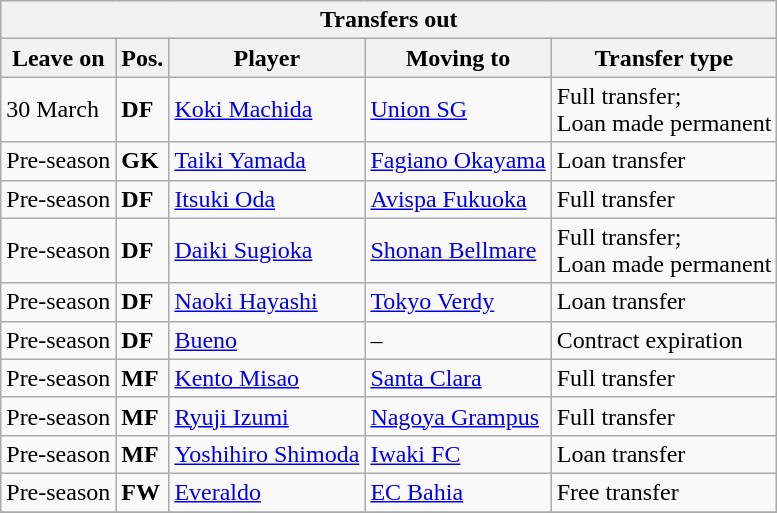<table class="wikitable sortable" style=“text-align:left;>
<tr>
<th colspan="5">Transfers out</th>
</tr>
<tr>
<th>Leave on</th>
<th>Pos.</th>
<th>Player</th>
<th>Moving to</th>
<th>Transfer type</th>
</tr>
<tr>
<td>30 March</td>
<td><strong>DF</strong></td>
<td> <a href='#'>Koki Machida</a></td>
<td> <a href='#'>Union SG</a></td>
<td>Full transfer;<br> Loan made permanent</td>
</tr>
<tr>
<td>Pre-season</td>
<td><strong>GK</strong></td>
<td> <a href='#'>Taiki Yamada</a></td>
<td> <a href='#'>Fagiano Okayama</a></td>
<td>Loan transfer</td>
</tr>
<tr>
<td>Pre-season</td>
<td><strong>DF</strong></td>
<td> <a href='#'>Itsuki Oda</a></td>
<td> <a href='#'>Avispa Fukuoka</a></td>
<td>Full transfer</td>
</tr>
<tr>
<td>Pre-season</td>
<td><strong>DF</strong></td>
<td> <a href='#'>Daiki Sugioka</a></td>
<td> <a href='#'>Shonan Bellmare</a></td>
<td>Full transfer;<br> Loan made permanent</td>
</tr>
<tr>
<td>Pre-season</td>
<td><strong>DF</strong></td>
<td> <a href='#'>Naoki Hayashi</a></td>
<td> <a href='#'>Tokyo Verdy</a></td>
<td>Loan transfer</td>
</tr>
<tr>
<td>Pre-season</td>
<td><strong>DF</strong></td>
<td> <a href='#'>Bueno</a></td>
<td>–</td>
<td>Contract expiration</td>
</tr>
<tr>
<td>Pre-season</td>
<td><strong>MF</strong></td>
<td> <a href='#'>Kento Misao</a></td>
<td> <a href='#'>Santa Clara</a></td>
<td>Full transfer</td>
</tr>
<tr>
<td>Pre-season</td>
<td><strong>MF</strong></td>
<td> <a href='#'>Ryuji Izumi</a></td>
<td> <a href='#'>Nagoya Grampus</a></td>
<td>Full transfer</td>
</tr>
<tr>
<td>Pre-season</td>
<td><strong>MF</strong></td>
<td> <a href='#'>Yoshihiro Shimoda</a></td>
<td> <a href='#'>Iwaki FC</a></td>
<td>Loan transfer</td>
</tr>
<tr>
<td>Pre-season</td>
<td><strong>FW</strong></td>
<td> <a href='#'>Everaldo</a></td>
<td> <a href='#'>EC Bahia</a></td>
<td>Free transfer</td>
</tr>
<tr>
</tr>
</table>
